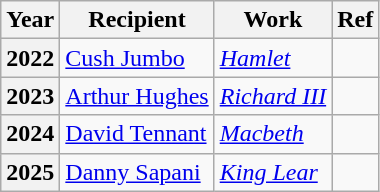<table class="wikitable">
<tr>
<th>Year</th>
<th>Recipient</th>
<th>Work</th>
<th>Ref</th>
</tr>
<tr>
<th>2022</th>
<td><a href='#'>Cush Jumbo</a></td>
<td><em><a href='#'>Hamlet</a></em></td>
<td></td>
</tr>
<tr>
<th>2023</th>
<td><a href='#'>Arthur Hughes</a></td>
<td><em><a href='#'>Richard III</a></em></td>
<td></td>
</tr>
<tr>
<th>2024</th>
<td><a href='#'>David Tennant</a></td>
<td><em><a href='#'>Macbeth</a></em></td>
<td></td>
</tr>
<tr>
<th>2025</th>
<td><a href='#'>Danny Sapani</a></td>
<td><em><a href='#'>King Lear</a></em></td>
<td></td>
</tr>
</table>
